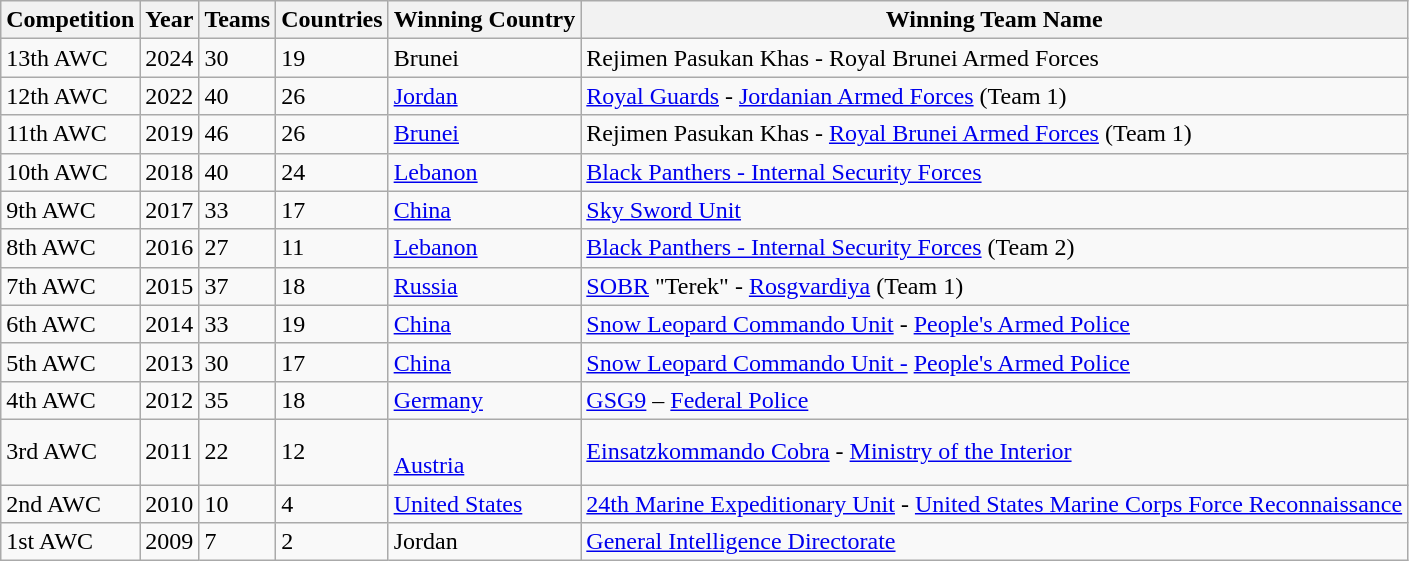<table class="wikitable">
<tr>
<th>Competition</th>
<th>Year</th>
<th>Teams</th>
<th>Countries</th>
<th>Winning Country</th>
<th>Winning Team Name</th>
</tr>
<tr>
<td>13th AWC</td>
<td>2024</td>
<td>30</td>
<td>19</td>
<td>Brunei</td>
<td>Rejimen Pasukan Khas - Royal Brunei Armed Forces</td>
</tr>
<tr>
<td>12th AWC</td>
<td>2022</td>
<td>40</td>
<td>26</td>
<td><a href='#'>Jordan</a></td>
<td><a href='#'>Royal Guards</a> - <a href='#'>Jordanian Armed Forces</a> (Team 1)</td>
</tr>
<tr>
<td>11th AWC</td>
<td>2019</td>
<td>46</td>
<td>26</td>
<td><a href='#'>Brunei</a></td>
<td>Rejimen Pasukan Khas - <a href='#'>Royal Brunei Armed Forces</a> (Team 1)</td>
</tr>
<tr>
<td>10th AWC</td>
<td>2018</td>
<td>40</td>
<td>24</td>
<td><a href='#'>Lebanon</a></td>
<td><a href='#'>Black Panthers - Internal Security Forces</a></td>
</tr>
<tr>
<td>9th AWC</td>
<td>2017</td>
<td>33</td>
<td>17</td>
<td><a href='#'>China</a></td>
<td><a href='#'>Sky Sword Unit</a></td>
</tr>
<tr>
<td>8th AWC</td>
<td>2016</td>
<td>27</td>
<td>11</td>
<td><a href='#'>Lebanon</a></td>
<td><a href='#'>Black Panthers - Internal Security Forces</a> (Team 2)</td>
</tr>
<tr>
<td>7th AWC</td>
<td>2015</td>
<td>37</td>
<td>18</td>
<td><a href='#'>Russia</a></td>
<td><a href='#'>SOBR</a> "Terek" - <a href='#'>Rosgvardiya</a> (Team 1)</td>
</tr>
<tr>
<td>6th AWC</td>
<td>2014</td>
<td>33</td>
<td>19</td>
<td><a href='#'>China</a></td>
<td><a href='#'>Snow Leopard Commando Unit</a> - <a href='#'>People's Armed Police</a></td>
</tr>
<tr>
<td>5th AWC</td>
<td>2013</td>
<td>30</td>
<td>17</td>
<td><a href='#'>China</a></td>
<td><a href='#'>Snow Leopard Commando Unit -</a> <a href='#'>People's Armed Police</a></td>
</tr>
<tr>
<td>4th AWC</td>
<td>2012</td>
<td>35</td>
<td>18</td>
<td><a href='#'>Germany</a></td>
<td><a href='#'>GSG9</a> – <a href='#'>Federal Police</a></td>
</tr>
<tr>
<td>3rd AWC</td>
<td>2011</td>
<td>22</td>
<td>12</td>
<td><br><a href='#'>Austria</a></td>
<td><a href='#'>Einsatzkommando Cobra</a> - <a href='#'>Ministry of the Interior</a></td>
</tr>
<tr>
<td>2nd AWC</td>
<td>2010</td>
<td>10</td>
<td>4</td>
<td><a href='#'>United States</a></td>
<td><a href='#'>24th Marine Expeditionary Unit</a> - <a href='#'>United States Marine Corps Force Reconnaissance</a></td>
</tr>
<tr>
<td>1st AWC</td>
<td>2009</td>
<td>7</td>
<td>2</td>
<td>Jordan</td>
<td><a href='#'>General Intelligence Directorate</a></td>
</tr>
</table>
